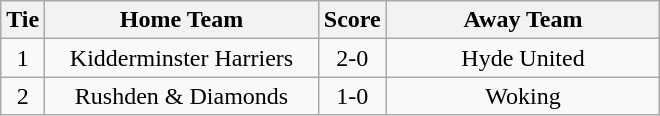<table class="wikitable" style="text-align:center;">
<tr>
<th width=20>Tie</th>
<th width=175>Home Team</th>
<th width=20>Score</th>
<th width=175>Away Team</th>
</tr>
<tr>
<td>1</td>
<td>Kidderminster Harriers</td>
<td>2-0</td>
<td>Hyde United</td>
</tr>
<tr>
<td>2</td>
<td>Rushden & Diamonds</td>
<td>1-0</td>
<td>Woking</td>
</tr>
</table>
